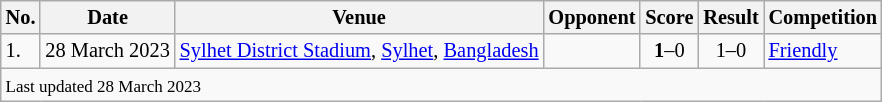<table class="wikitable" style="font-size:85%;">
<tr>
<th>No.</th>
<th>Date</th>
<th>Venue</th>
<th>Opponent</th>
<th>Score</th>
<th>Result</th>
<th>Competition</th>
</tr>
<tr>
<td>1.</td>
<td>28 March 2023</td>
<td><a href='#'>Sylhet District Stadium</a>, <a href='#'>Sylhet</a>, <a href='#'>Bangladesh</a></td>
<td></td>
<td style="text-align:center;"><strong>1</strong>–0</td>
<td style="text-align:center;">1–0</td>
<td><a href='#'>Friendly</a></td>
</tr>
<tr>
<td colspan="7"><small>Last updated 28 March 2023</small></td>
</tr>
</table>
